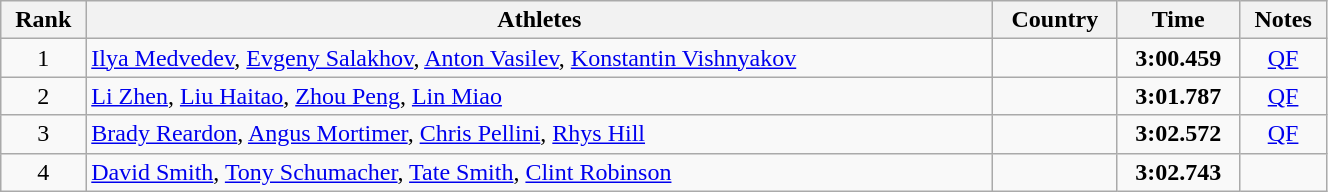<table class="wikitable" width=70% style="text-align:center">
<tr>
<th>Rank</th>
<th>Athletes</th>
<th>Country</th>
<th>Time</th>
<th>Notes</th>
</tr>
<tr>
<td>1</td>
<td align=left><a href='#'>Ilya Medvedev</a>, <a href='#'>Evgeny Salakhov</a>, <a href='#'>Anton Vasilev</a>, <a href='#'>Konstantin Vishnyakov</a></td>
<td align=left></td>
<td><strong>3:00.459</strong></td>
<td><a href='#'>QF</a></td>
</tr>
<tr>
<td>2</td>
<td align=left><a href='#'>Li Zhen</a>, <a href='#'>Liu Haitao</a>, <a href='#'>Zhou Peng</a>, <a href='#'>Lin Miao</a></td>
<td align=left></td>
<td><strong>3:01.787</strong></td>
<td><a href='#'>QF</a></td>
</tr>
<tr>
<td>3</td>
<td align=left><a href='#'>Brady Reardon</a>, <a href='#'>Angus Mortimer</a>, <a href='#'>Chris Pellini</a>, <a href='#'>Rhys Hill</a></td>
<td align=left></td>
<td><strong>3:02.572</strong></td>
<td><a href='#'>QF</a></td>
</tr>
<tr>
<td>4</td>
<td align=left><a href='#'>David Smith</a>, <a href='#'>Tony Schumacher</a>, <a href='#'>Tate Smith</a>, <a href='#'>Clint Robinson</a></td>
<td align=left></td>
<td><strong>3:02.743</strong></td>
<td></td>
</tr>
</table>
